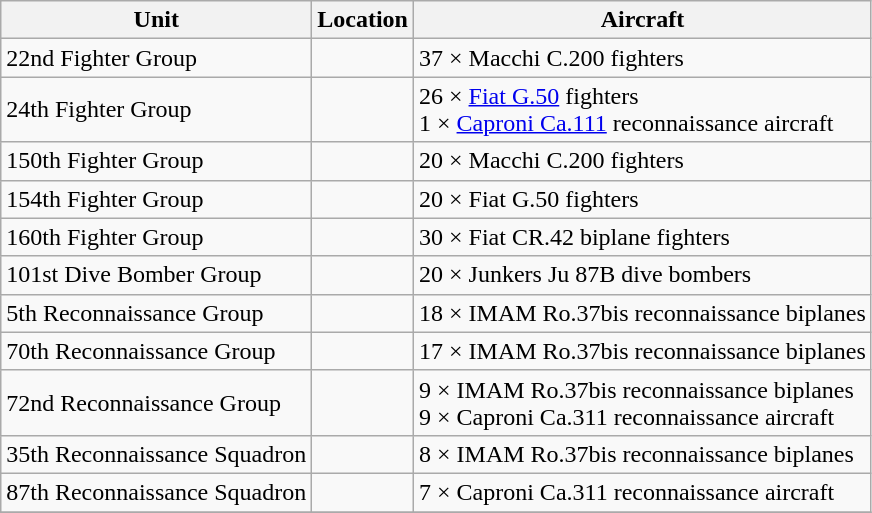<table class="wikitable">
<tr>
<th scope="col">Unit</th>
<th scope="col">Location</th>
<th scope="col">Aircraft</th>
</tr>
<tr>
<td>22nd Fighter Group</td>
<td></td>
<td>37 × Macchi C.200 fighters</td>
</tr>
<tr>
<td>24th Fighter Group</td>
<td></td>
<td>26 × <a href='#'>Fiat G.50</a> fighters<br>1 × <a href='#'>Caproni Ca.111</a> reconnaissance aircraft</td>
</tr>
<tr>
<td>150th Fighter Group</td>
<td></td>
<td>20 × Macchi C.200 fighters</td>
</tr>
<tr>
<td>154th Fighter Group</td>
<td></td>
<td>20 × Fiat G.50 fighters</td>
</tr>
<tr>
<td>160th Fighter Group</td>
<td></td>
<td>30 × Fiat CR.42 biplane fighters</td>
</tr>
<tr>
<td>101st Dive Bomber Group</td>
<td></td>
<td>20 × Junkers Ju 87B dive bombers</td>
</tr>
<tr>
<td>5th Reconnaissance Group</td>
<td></td>
<td>18 × IMAM Ro.37bis reconnaissance biplanes</td>
</tr>
<tr>
<td>70th Reconnaissance Group</td>
<td></td>
<td>17 × IMAM Ro.37bis reconnaissance biplanes</td>
</tr>
<tr>
<td>72nd Reconnaissance Group</td>
<td></td>
<td>9 × IMAM Ro.37bis reconnaissance biplanes<br>9 × Caproni Ca.311 reconnaissance aircraft</td>
</tr>
<tr>
<td>35th Reconnaissance Squadron</td>
<td></td>
<td>8 × IMAM Ro.37bis reconnaissance biplanes</td>
</tr>
<tr>
<td>87th Reconnaissance Squadron</td>
<td></td>
<td>7 × Caproni Ca.311 reconnaissance aircraft</td>
</tr>
<tr>
</tr>
</table>
